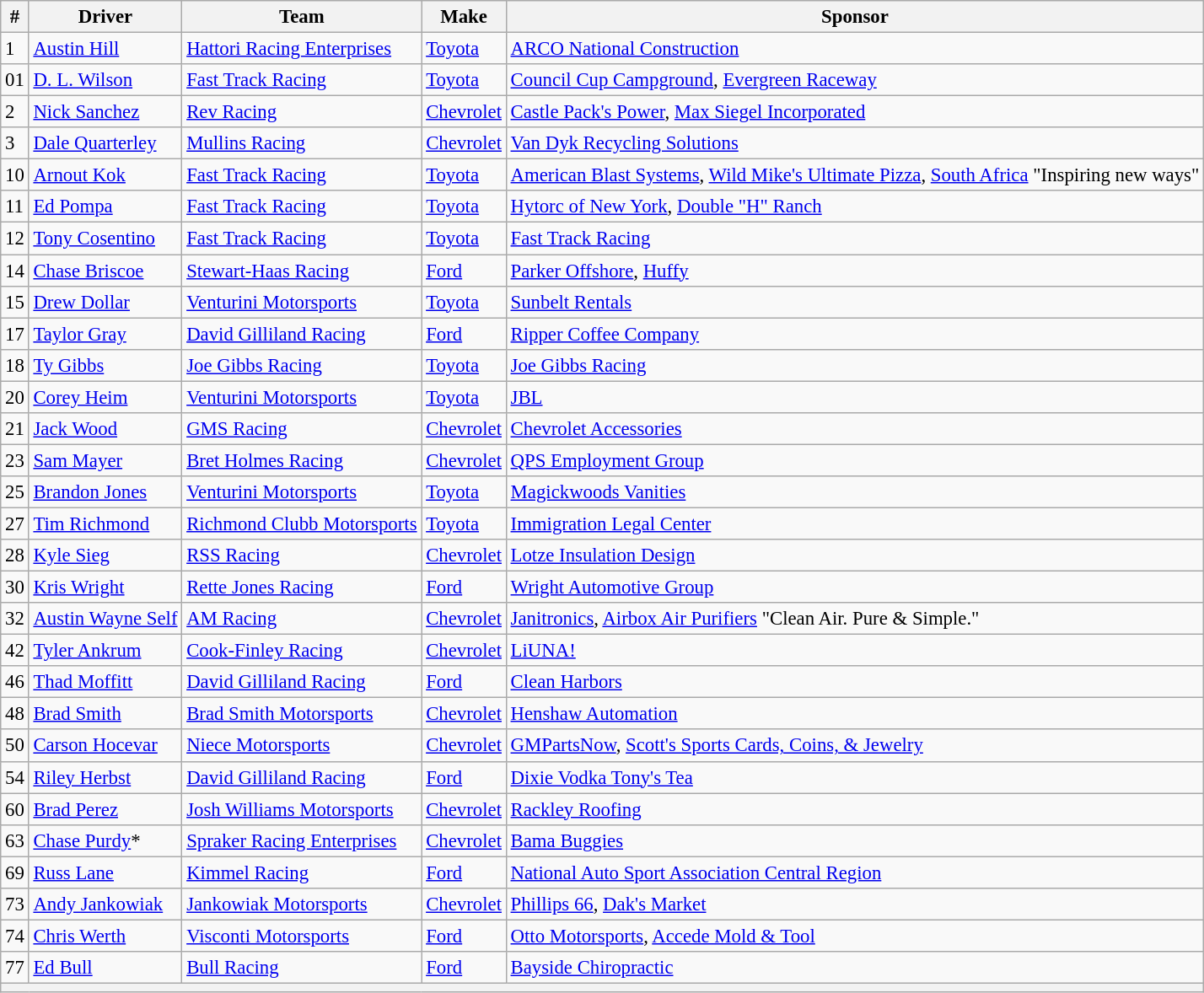<table class="wikitable" style="font-size:95%">
<tr>
<th>#</th>
<th>Driver</th>
<th>Team</th>
<th>Make</th>
<th>Sponsor</th>
</tr>
<tr>
<td>1</td>
<td><a href='#'>Austin Hill</a></td>
<td><a href='#'>Hattori Racing Enterprises</a></td>
<td><a href='#'>Toyota</a></td>
<td><a href='#'>ARCO National Construction</a></td>
</tr>
<tr>
<td>01</td>
<td><a href='#'>D. L. Wilson</a></td>
<td><a href='#'>Fast Track Racing</a></td>
<td><a href='#'>Toyota</a></td>
<td><a href='#'>Council Cup Campground</a>, <a href='#'>Evergreen Raceway</a></td>
</tr>
<tr>
<td>2</td>
<td><a href='#'>Nick Sanchez</a></td>
<td><a href='#'>Rev Racing</a></td>
<td><a href='#'>Chevrolet</a></td>
<td><a href='#'>Castle Pack's Power</a>, <a href='#'>Max Siegel Incorporated</a></td>
</tr>
<tr>
<td>3</td>
<td><a href='#'>Dale Quarterley</a></td>
<td><a href='#'>Mullins Racing</a></td>
<td><a href='#'>Chevrolet</a></td>
<td><a href='#'>Van Dyk Recycling Solutions</a></td>
</tr>
<tr>
<td>10</td>
<td><a href='#'>Arnout Kok</a></td>
<td><a href='#'>Fast Track Racing</a></td>
<td><a href='#'>Toyota</a></td>
<td><a href='#'>American Blast Systems</a>, <a href='#'>Wild Mike's Ultimate Pizza</a>, <a href='#'>South Africa</a> "Inspiring new ways"</td>
</tr>
<tr>
<td>11</td>
<td><a href='#'>Ed Pompa</a></td>
<td><a href='#'>Fast Track Racing</a></td>
<td><a href='#'>Toyota</a></td>
<td><a href='#'>Hytorc of New York</a>, <a href='#'>Double "H" Ranch</a></td>
</tr>
<tr>
<td>12</td>
<td><a href='#'>Tony Cosentino</a></td>
<td><a href='#'>Fast Track Racing</a></td>
<td><a href='#'>Toyota</a></td>
<td><a href='#'>Fast Track Racing</a></td>
</tr>
<tr>
<td>14</td>
<td><a href='#'>Chase Briscoe</a></td>
<td><a href='#'>Stewart-Haas Racing</a></td>
<td><a href='#'>Ford</a></td>
<td><a href='#'>Parker Offshore</a>, <a href='#'>Huffy</a></td>
</tr>
<tr>
<td>15</td>
<td><a href='#'>Drew Dollar</a></td>
<td><a href='#'>Venturini Motorsports</a></td>
<td><a href='#'>Toyota</a></td>
<td><a href='#'>Sunbelt Rentals</a></td>
</tr>
<tr>
<td>17</td>
<td><a href='#'>Taylor Gray</a></td>
<td><a href='#'>David Gilliland Racing</a></td>
<td><a href='#'>Ford</a></td>
<td><a href='#'>Ripper Coffee Company</a></td>
</tr>
<tr>
<td>18</td>
<td><a href='#'>Ty Gibbs</a></td>
<td><a href='#'>Joe Gibbs Racing</a></td>
<td><a href='#'>Toyota</a></td>
<td><a href='#'>Joe Gibbs Racing</a></td>
</tr>
<tr>
<td>20</td>
<td><a href='#'>Corey Heim</a></td>
<td><a href='#'>Venturini Motorsports</a></td>
<td><a href='#'>Toyota</a></td>
<td><a href='#'>JBL</a></td>
</tr>
<tr>
<td>21</td>
<td><a href='#'>Jack Wood</a></td>
<td><a href='#'>GMS Racing</a></td>
<td><a href='#'>Chevrolet</a></td>
<td><a href='#'>Chevrolet Accessories</a></td>
</tr>
<tr>
<td>23</td>
<td><a href='#'>Sam Mayer</a></td>
<td><a href='#'>Bret Holmes Racing</a></td>
<td><a href='#'>Chevrolet</a></td>
<td><a href='#'>QPS Employment Group</a></td>
</tr>
<tr>
<td>25</td>
<td><a href='#'>Brandon Jones</a></td>
<td><a href='#'>Venturini Motorsports</a></td>
<td><a href='#'>Toyota</a></td>
<td><a href='#'>Magickwoods Vanities</a></td>
</tr>
<tr>
<td>27</td>
<td><a href='#'>Tim Richmond</a></td>
<td><a href='#'>Richmond Clubb Motorsports</a></td>
<td><a href='#'>Toyota</a></td>
<td><a href='#'>Immigration Legal Center</a></td>
</tr>
<tr>
<td>28</td>
<td><a href='#'>Kyle Sieg</a></td>
<td><a href='#'>RSS Racing</a></td>
<td><a href='#'>Chevrolet</a></td>
<td><a href='#'>Lotze Insulation Design</a></td>
</tr>
<tr>
<td>30</td>
<td><a href='#'>Kris Wright</a></td>
<td><a href='#'>Rette Jones Racing</a></td>
<td><a href='#'>Ford</a></td>
<td><a href='#'>Wright Automotive Group</a></td>
</tr>
<tr>
<td>32</td>
<td><a href='#'>Austin Wayne Self</a></td>
<td><a href='#'>AM Racing</a></td>
<td><a href='#'>Chevrolet</a></td>
<td><a href='#'>Janitronics</a>, <a href='#'>Airbox Air Purifiers</a> "Clean Air. Pure & Simple."</td>
</tr>
<tr>
<td>42</td>
<td><a href='#'>Tyler Ankrum</a></td>
<td><a href='#'>Cook-Finley Racing</a></td>
<td><a href='#'>Chevrolet</a></td>
<td><a href='#'>LiUNA!</a></td>
</tr>
<tr>
<td>46</td>
<td><a href='#'>Thad Moffitt</a></td>
<td><a href='#'>David Gilliland Racing</a></td>
<td><a href='#'>Ford</a></td>
<td><a href='#'>Clean Harbors</a></td>
</tr>
<tr>
<td>48</td>
<td><a href='#'>Brad Smith</a></td>
<td><a href='#'>Brad Smith Motorsports</a></td>
<td><a href='#'>Chevrolet</a></td>
<td><a href='#'>Henshaw Automation</a></td>
</tr>
<tr>
<td>50</td>
<td><a href='#'>Carson Hocevar</a></td>
<td><a href='#'>Niece Motorsports</a></td>
<td><a href='#'>Chevrolet</a></td>
<td><a href='#'>GMPartsNow</a>, <a href='#'>Scott's Sports Cards, Coins, & Jewelry</a></td>
</tr>
<tr>
<td>54</td>
<td><a href='#'>Riley Herbst</a></td>
<td><a href='#'>David Gilliland Racing</a></td>
<td><a href='#'>Ford</a></td>
<td><a href='#'>Dixie Vodka Tony's Tea</a></td>
</tr>
<tr>
<td>60</td>
<td><a href='#'>Brad Perez</a></td>
<td><a href='#'>Josh Williams Motorsports</a></td>
<td><a href='#'>Chevrolet</a></td>
<td><a href='#'>Rackley Roofing</a></td>
</tr>
<tr>
<td>63</td>
<td><a href='#'>Chase Purdy</a>*</td>
<td><a href='#'>Spraker Racing Enterprises</a></td>
<td><a href='#'>Chevrolet</a></td>
<td><a href='#'>Bama Buggies</a></td>
</tr>
<tr>
<td>69</td>
<td><a href='#'>Russ Lane</a></td>
<td><a href='#'>Kimmel Racing</a></td>
<td><a href='#'>Ford</a></td>
<td><a href='#'>National Auto Sport Association Central Region</a></td>
</tr>
<tr>
<td>73</td>
<td><a href='#'>Andy Jankowiak</a></td>
<td><a href='#'>Jankowiak Motorsports</a></td>
<td><a href='#'>Chevrolet</a></td>
<td><a href='#'>Phillips 66</a>, <a href='#'>Dak's Market</a></td>
</tr>
<tr>
<td>74</td>
<td><a href='#'>Chris Werth</a></td>
<td><a href='#'>Visconti Motorsports</a></td>
<td><a href='#'>Ford</a></td>
<td><a href='#'>Otto Motorsports</a>, <a href='#'>Accede Mold & Tool</a></td>
</tr>
<tr>
<td>77</td>
<td><a href='#'>Ed Bull</a></td>
<td><a href='#'>Bull Racing</a></td>
<td><a href='#'>Ford</a></td>
<td><a href='#'>Bayside Chiropractic</a></td>
</tr>
<tr>
<th colspan="5"></th>
</tr>
</table>
